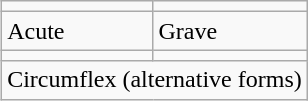<table class="wikitable" style="float: right;">
<tr>
<td></td>
<td></td>
</tr>
<tr>
<td>Acute</td>
<td>Grave</td>
</tr>
<tr>
<td></td>
<td></td>
</tr>
<tr>
<td colspan="2">Circumflex (alternative forms)</td>
</tr>
</table>
